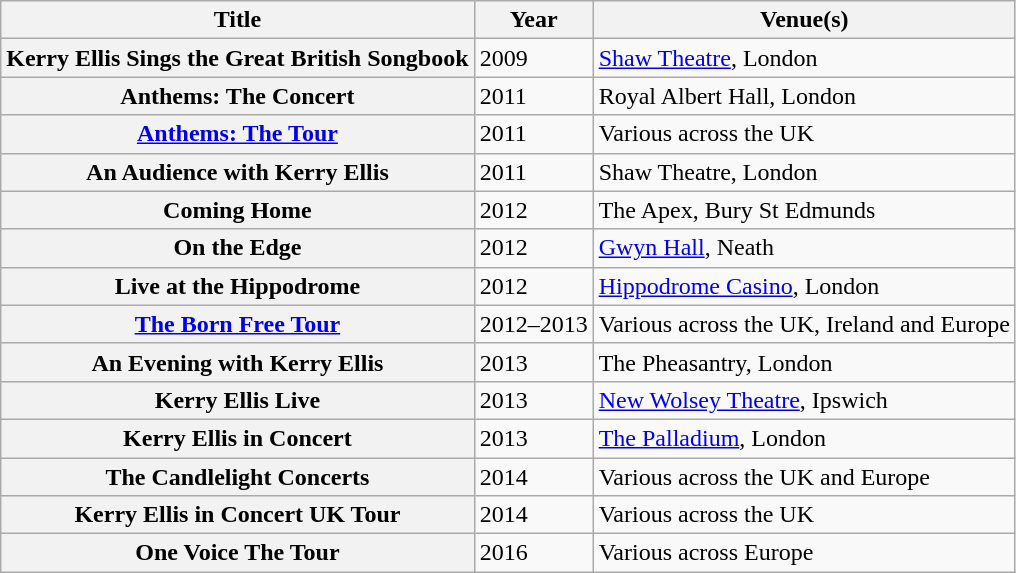<table class="wikitable plainrowheaders sortable">
<tr>
<th scope="col" class="unsortable">Title</th>
<th scope="col" class="unsortable">Year</th>
<th scope="col" class="unsortable">Venue(s)</th>
</tr>
<tr>
<th scope="row">Kerry Ellis Sings the Great British Songbook</th>
<td>2009</td>
<td><a href='#'>Shaw Theatre</a>, London</td>
</tr>
<tr>
<th scope="row">Anthems: The Concert</th>
<td>2011</td>
<td>Royal Albert Hall, London</td>
</tr>
<tr>
<th scope="row"><a href='#'>Anthems: The Tour</a></th>
<td>2011</td>
<td>Various across the UK</td>
</tr>
<tr>
<th scope="row">An Audience with Kerry Ellis</th>
<td>2011</td>
<td>Shaw Theatre, London</td>
</tr>
<tr>
<th scope="row">Coming Home</th>
<td>2012</td>
<td>The Apex, Bury St Edmunds</td>
</tr>
<tr>
<th scope="row">On the Edge</th>
<td>2012</td>
<td><a href='#'>Gwyn Hall</a>, Neath</td>
</tr>
<tr>
<th scope="row">Live at the Hippodrome</th>
<td>2012</td>
<td><a href='#'>Hippodrome Casino</a>, London</td>
</tr>
<tr>
<th scope="row"><a href='#'>The Born Free Tour</a></th>
<td>2012–2013</td>
<td>Various across the UK, Ireland and Europe</td>
</tr>
<tr>
<th scope="row">An Evening with Kerry Ellis</th>
<td>2013</td>
<td>The Pheasantry, London</td>
</tr>
<tr>
<th scope="row">Kerry Ellis Live</th>
<td>2013</td>
<td><a href='#'>New Wolsey Theatre</a>, Ipswich</td>
</tr>
<tr>
<th scope="row">Kerry Ellis in Concert</th>
<td>2013</td>
<td><a href='#'>The Palladium</a>, London</td>
</tr>
<tr>
<th scope="row">The Candlelight Concerts</th>
<td>2014</td>
<td>Various across the UK and Europe</td>
</tr>
<tr>
<th scope="row">Kerry Ellis in Concert UK Tour</th>
<td>2014</td>
<td>Various across the UK</td>
</tr>
<tr>
<th scope="row">One Voice The Tour</th>
<td>2016</td>
<td>Various across Europe</td>
</tr>
</table>
